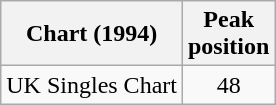<table class="wikitable sortable">
<tr>
<th>Chart (1994)</th>
<th>Peak<br>position</th>
</tr>
<tr>
<td>UK Singles Chart</td>
<td style="text-align:center;">48</td>
</tr>
</table>
